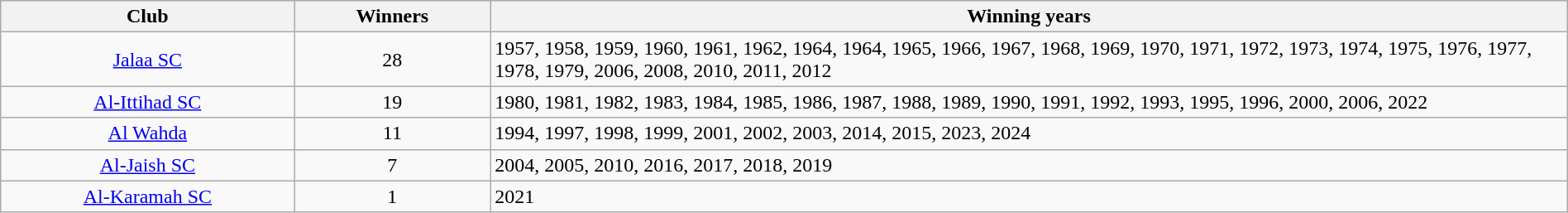<table class="wikitable sortable" style="width:100%;">
<tr>
<th style="width:15%;">Club</th>
<th style="width:10%;">Winners</th>
<th style="width:55%;">Winning years</th>
</tr>
<tr>
<td style="text-align:center;"><a href='#'>Jalaa SC</a></td>
<td style="text-align:center;">28</td>
<td>1957, 1958, 1959, 1960, 1961, 1962, 1964, 1964, 1965, 1966, 1967, 1968, 1969, 1970, 1971, 1972, 1973, 1974, 1975, 1976, 1977, 1978, 1979, 2006, 2008, 2010, 2011, 2012</td>
</tr>
<tr>
<td style="text-align:center;"><a href='#'>Al-Ittihad SC</a></td>
<td style="text-align:center;">19</td>
<td>1980, 1981, 1982, 1983, 1984, 1985, 1986, 1987, 1988, 1989, 1990, 1991, 1992, 1993, 1995, 1996, 2000, 2006, 2022</td>
</tr>
<tr>
<td style="text-align:center;"><a href='#'>Al Wahda</a></td>
<td style="text-align:center;">11</td>
<td>1994, 1997, 1998, 1999, 2001, 2002, 2003, 2014, 2015, 2023, 2024</td>
</tr>
<tr>
<td style="text-align:center;"><a href='#'>Al-Jaish SC</a></td>
<td style="text-align:center;">7</td>
<td>2004, 2005, 2010, 2016, 2017, 2018, 2019</td>
</tr>
<tr>
<td style="text-align:center;"><a href='#'>Al-Karamah SC</a></td>
<td style="text-align:center;">1</td>
<td>2021</td>
</tr>
</table>
